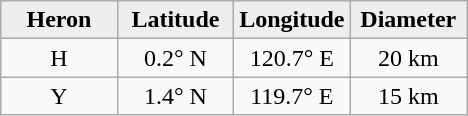<table class="wikitable">
<tr>
<th width="25%" style="background:#eeeeee;">Heron</th>
<th width="25%" style="background:#eeeeee;">Latitude</th>
<th width="25%" style="background:#eeeeee;">Longitude</th>
<th width="25%" style="background:#eeeeee;">Diameter</th>
</tr>
<tr>
<td align="center">H</td>
<td align="center">0.2° N</td>
<td align="center">120.7° E</td>
<td align="center">20 km</td>
</tr>
<tr>
<td align="center">Y</td>
<td align="center">1.4° N</td>
<td align="center">119.7° E</td>
<td align="center">15 km</td>
</tr>
</table>
